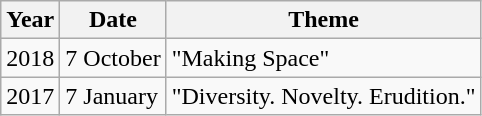<table class="wikitable">
<tr>
<th>Year</th>
<th>Date</th>
<th>Theme</th>
</tr>
<tr>
<td>2018</td>
<td>7 October</td>
<td>"Making Space"</td>
</tr>
<tr>
<td>2017</td>
<td>7 January</td>
<td>"Diversity. Novelty. Erudition."</td>
</tr>
</table>
